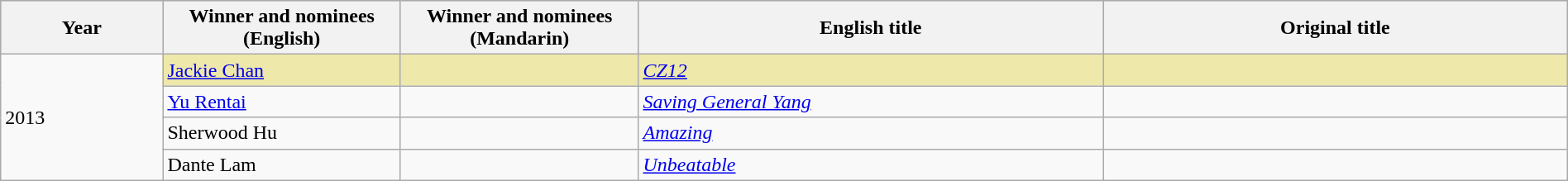<table class="wikitable" style="width:100%;">
<tr style="background:#bebebe">
<th width="100"><strong>Year</strong></th>
<th width="150"><strong>Winner and nominees<br>(English)</strong></th>
<th width="150"><strong>Winner and nominees<br>(Mandarin)</strong></th>
<th width="300"><strong>English title</strong></th>
<th width="300"><strong>Original title</strong></th>
</tr>
<tr>
<td rowspan="4">2013</td>
<td style="background:#EEE8AA;"><a href='#'>Jackie Chan</a></td>
<td style="background:#EEE8AA;"></td>
<td style="background:#EEE8AA;"><em><a href='#'>CZ12</a></em></td>
<td style="background:#EEE8AA;"></td>
</tr>
<tr>
<td><a href='#'>Yu Rentai</a></td>
<td></td>
<td><em><a href='#'>Saving General Yang</a></em></td>
<td></td>
</tr>
<tr>
<td>Sherwood Hu</td>
<td></td>
<td><em><a href='#'>Amazing</a></em></td>
<td></td>
</tr>
<tr>
<td>Dante Lam</td>
<td></td>
<td><em><a href='#'>Unbeatable</a></em></td>
<td></td>
</tr>
</table>
